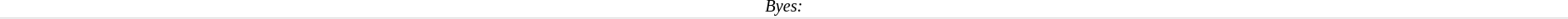<table cellspacing=0 style="border-top:0px solid 000000;border-bottom:1px solid #e0e0e0;width:100%">
<tr>
<td width=100% valign=top align=center style=font-size:85%><em>Byes: </em></td>
</tr>
</table>
